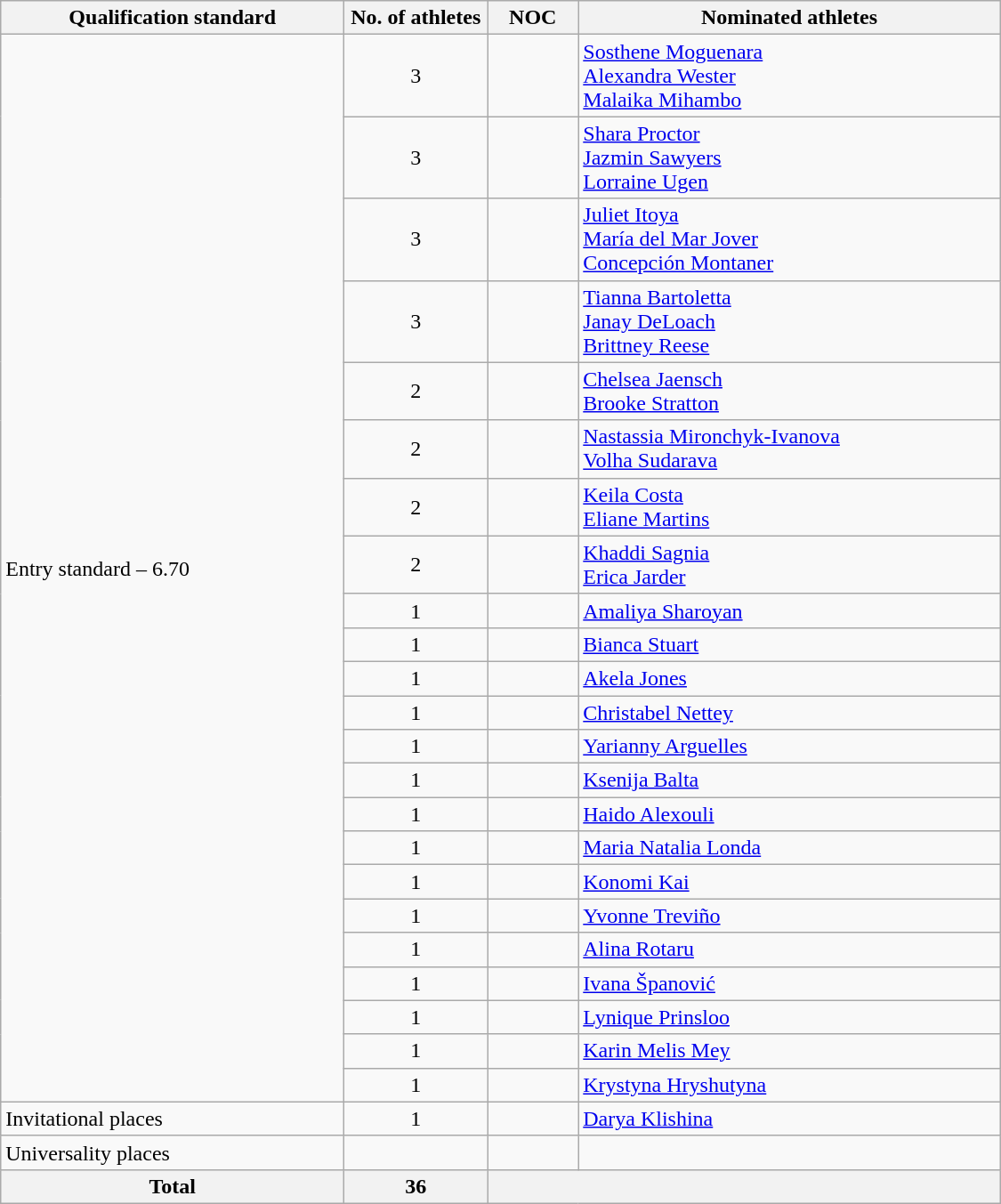<table class="wikitable"  style="text-align:left; width:750px;">
<tr>
<th>Qualification standard</th>
<th width=100>No. of athletes</th>
<th>NOC</th>
<th>Nominated athletes</th>
</tr>
<tr>
<td rowspan=23>Entry standard – 6.70</td>
<td style="text-align:center;">3</td>
<td></td>
<td><a href='#'>Sosthene Moguenara</a><br><a href='#'>Alexandra Wester</a><br><a href='#'>Malaika Mihambo</a></td>
</tr>
<tr>
<td style="text-align:center;">3</td>
<td></td>
<td><a href='#'>Shara Proctor</a><br><a href='#'>Jazmin Sawyers</a><br><a href='#'>Lorraine Ugen</a></td>
</tr>
<tr>
<td style="text-align:center;">3</td>
<td></td>
<td><a href='#'>Juliet Itoya</a><br><a href='#'>María del Mar Jover</a><br><a href='#'>Concepción Montaner</a></td>
</tr>
<tr>
<td style="text-align:center;">3</td>
<td></td>
<td><a href='#'>Tianna Bartoletta</a><br><a href='#'>Janay DeLoach</a><br><a href='#'>Brittney Reese</a></td>
</tr>
<tr>
<td style="text-align:center;">2</td>
<td></td>
<td><a href='#'>Chelsea Jaensch</a><br><a href='#'>Brooke Stratton</a></td>
</tr>
<tr>
<td style="text-align:center;">2</td>
<td></td>
<td><a href='#'>Nastassia Mironchyk-Ivanova</a><br><a href='#'>Volha Sudarava</a></td>
</tr>
<tr>
<td style="text-align:center;">2</td>
<td></td>
<td><a href='#'>Keila Costa</a><br><a href='#'>Eliane Martins</a></td>
</tr>
<tr>
<td style="text-align:center;">2</td>
<td></td>
<td><a href='#'>Khaddi Sagnia</a><br><a href='#'>Erica Jarder</a></td>
</tr>
<tr>
<td style="text-align:center;">1</td>
<td></td>
<td><a href='#'>Amaliya Sharoyan</a></td>
</tr>
<tr>
<td style="text-align:center;">1</td>
<td></td>
<td><a href='#'>Bianca Stuart</a></td>
</tr>
<tr>
<td style="text-align:center;">1</td>
<td></td>
<td><a href='#'>Akela Jones</a></td>
</tr>
<tr>
<td style="text-align:center;">1</td>
<td></td>
<td><a href='#'>Christabel Nettey</a></td>
</tr>
<tr>
<td style="text-align:center;">1</td>
<td></td>
<td><a href='#'>Yarianny Arguelles</a></td>
</tr>
<tr>
<td style="text-align:center;">1</td>
<td></td>
<td><a href='#'>Ksenija Balta</a></td>
</tr>
<tr>
<td style="text-align:center;">1</td>
<td></td>
<td><a href='#'>Haido Alexouli</a></td>
</tr>
<tr>
<td style="text-align:center;">1</td>
<td></td>
<td><a href='#'>Maria Natalia Londa</a></td>
</tr>
<tr>
<td style="text-align:center;">1</td>
<td></td>
<td><a href='#'>Konomi Kai</a></td>
</tr>
<tr>
<td style="text-align:center;">1</td>
<td></td>
<td><a href='#'>Yvonne Treviño</a></td>
</tr>
<tr>
<td style="text-align:center;">1</td>
<td></td>
<td><a href='#'>Alina Rotaru</a></td>
</tr>
<tr>
<td style="text-align:center;">1</td>
<td></td>
<td><a href='#'>Ivana Španović</a></td>
</tr>
<tr>
<td style="text-align:center;">1</td>
<td></td>
<td><a href='#'>Lynique Prinsloo</a></td>
</tr>
<tr>
<td style="text-align:center;">1</td>
<td></td>
<td><a href='#'>Karin Melis Mey</a></td>
</tr>
<tr>
<td style="text-align:center;">1</td>
<td></td>
<td><a href='#'>Krystyna Hryshutyna</a></td>
</tr>
<tr>
<td>Invitational places</td>
<td style="text-align:center;">1</td>
<td></td>
<td><a href='#'>Darya Klishina</a></td>
</tr>
<tr>
<td>Universality places</td>
<td></td>
<td></td>
<td></td>
</tr>
<tr>
<th>Total</th>
<th>36</th>
<th colspan=2></th>
</tr>
</table>
